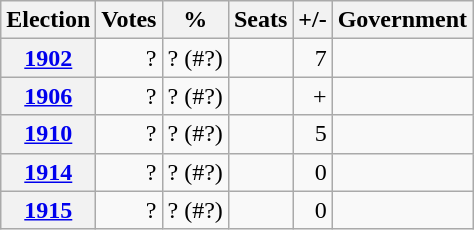<table class="wikitable" style="text-align:right;">
<tr>
<th>Election</th>
<th>Votes</th>
<th>%</th>
<th>Seats</th>
<th>+/-</th>
<th>Government</th>
</tr>
<tr>
<th><a href='#'>1902</a></th>
<td>?</td>
<td>? (#?)</td>
<td></td>
<td> 7</td>
<td></td>
</tr>
<tr>
<th><a href='#'>1906</a></th>
<td>?</td>
<td>? (#?)</td>
<td></td>
<td> +</td>
<td></td>
</tr>
<tr>
<th><a href='#'>1910</a></th>
<td>?</td>
<td>? (#?)</td>
<td></td>
<td> 5</td>
<td></td>
</tr>
<tr>
<th><a href='#'>1914</a></th>
<td>?</td>
<td>? (#?)</td>
<td></td>
<td> 0</td>
<td></td>
</tr>
<tr>
<th><a href='#'>1915</a></th>
<td>?</td>
<td>? (#?)</td>
<td></td>
<td> 0</td>
<td></td>
</tr>
</table>
